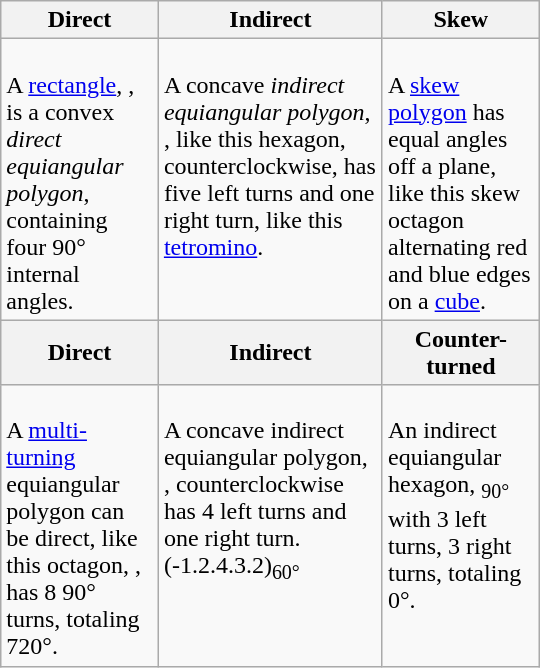<table class=wikitable align=right width=360>
<tr>
<th>Direct</th>
<th>Indirect</th>
<th>Skew</th>
</tr>
<tr valign=top>
<td><br>A <a href='#'>rectangle</a>, , is a convex <em>direct equiangular polygon</em>, containing four 90° internal angles.</td>
<td><br>A concave <em>indirect equiangular polygon</em>, , like this hexagon, counterclockwise, has five left turns and one right turn, like this <a href='#'>tetromino</a>.</td>
<td><br>A <a href='#'>skew polygon</a> has equal angles off a plane, like this skew octagon alternating red and blue edges on a <a href='#'>cube</a>.</td>
</tr>
<tr>
<th>Direct</th>
<th>Indirect</th>
<th>Counter-turned</th>
</tr>
<tr valign=top>
<td><br>A <a href='#'>multi-turning</a> equiangular polygon can be direct, like this octagon, , has 8 90° turns, totaling 720°.</td>
<td><br>A concave indirect equiangular polygon, , counterclockwise has 4 left turns and one right turn.<br>(-1.2.4.3.2)<sub>60°</sub></td>
<td><br>An indirect equiangular hexagon, <sub>90°</sub> with 3 left turns, 3 right turns, totaling 0°.</td>
</tr>
</table>
